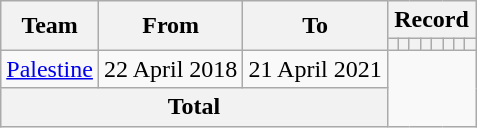<table class="wikitable" style="text-align: center">
<tr>
<th rowspan="2">Team</th>
<th rowspan="2">From</th>
<th rowspan="2">To</th>
<th colspan="8">Record</th>
</tr>
<tr>
<th></th>
<th></th>
<th></th>
<th></th>
<th></th>
<th></th>
<th></th>
<th></th>
</tr>
<tr>
<td align=left><a href='#'>Palestine</a></td>
<td align=left>22 April 2018</td>
<td align=left>21 April 2021<br></td>
</tr>
<tr>
<th colspan="3">Total<br></th>
</tr>
</table>
